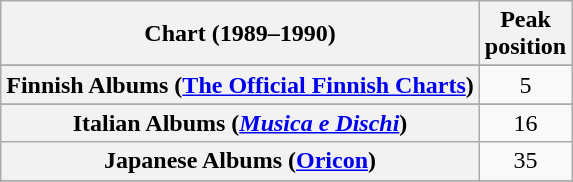<table class="wikitable sortable plainrowheaders" style="text-align:center">
<tr>
<th scope="col">Chart (1989–1990)</th>
<th scope="col">Peak<br>position</th>
</tr>
<tr>
</tr>
<tr>
</tr>
<tr>
<th scope="row">Finnish Albums (<a href='#'>The Official Finnish Charts</a>)</th>
<td align="center">5</td>
</tr>
<tr>
</tr>
<tr>
<th scope="row">Italian Albums (<em><a href='#'>Musica e Dischi</a></em>)</th>
<td>16</td>
</tr>
<tr>
<th scope="row">Japanese Albums (<a href='#'>Oricon</a>)</th>
<td>35</td>
</tr>
<tr>
</tr>
<tr>
</tr>
<tr>
</tr>
<tr>
</tr>
<tr>
</tr>
</table>
